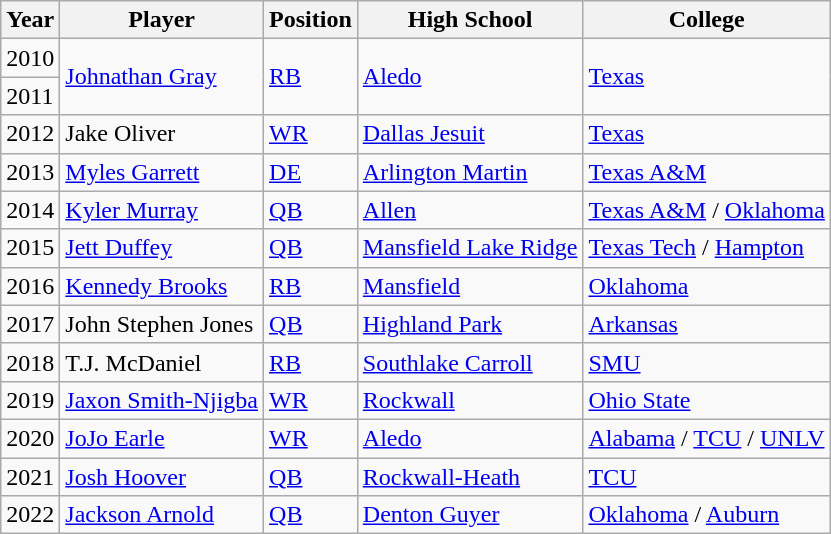<table class="wikitable">
<tr>
<th scope="col">Year</th>
<th scope="col">Player</th>
<th scope="col">Position</th>
<th scope="col">High School</th>
<th scope="col">College</th>
</tr>
<tr>
<td>2010</td>
<td rowspan="2"><a href='#'>Johnathan Gray</a></td>
<td rowspan="2"><a href='#'>RB</a></td>
<td rowspan="2"><a href='#'>Aledo</a></td>
<td rowspan="2"><a href='#'>Texas</a></td>
</tr>
<tr>
<td>2011</td>
</tr>
<tr>
<td>2012</td>
<td>Jake Oliver</td>
<td><a href='#'>WR</a></td>
<td><a href='#'>Dallas Jesuit</a></td>
<td><a href='#'>Texas</a></td>
</tr>
<tr>
<td>2013</td>
<td><a href='#'>Myles Garrett</a></td>
<td><a href='#'>DE</a></td>
<td><a href='#'>Arlington Martin</a></td>
<td><a href='#'>Texas A&M</a></td>
</tr>
<tr>
<td>2014</td>
<td><a href='#'>Kyler Murray</a></td>
<td><a href='#'>QB</a></td>
<td><a href='#'>Allen</a></td>
<td><a href='#'>Texas A&M</a> / <a href='#'>Oklahoma</a></td>
</tr>
<tr>
<td>2015</td>
<td><a href='#'>Jett Duffey</a></td>
<td><a href='#'>QB</a></td>
<td><a href='#'>Mansfield Lake Ridge</a></td>
<td><a href='#'>Texas Tech</a> / <a href='#'>Hampton</a></td>
</tr>
<tr>
<td>2016</td>
<td><a href='#'>Kennedy Brooks</a></td>
<td><a href='#'>RB</a></td>
<td><a href='#'>Mansfield</a></td>
<td><a href='#'>Oklahoma</a></td>
</tr>
<tr>
<td>2017</td>
<td>John Stephen Jones</td>
<td><a href='#'>QB</a></td>
<td><a href='#'>Highland Park</a></td>
<td><a href='#'>Arkansas</a></td>
</tr>
<tr>
<td>2018</td>
<td>T.J. McDaniel</td>
<td><a href='#'>RB</a></td>
<td><a href='#'>Southlake Carroll</a></td>
<td><a href='#'>SMU</a></td>
</tr>
<tr>
<td>2019</td>
<td><a href='#'>Jaxon Smith-Njigba</a></td>
<td><a href='#'>WR</a></td>
<td><a href='#'>Rockwall</a></td>
<td><a href='#'>Ohio State</a></td>
</tr>
<tr>
<td>2020</td>
<td><a href='#'>JoJo Earle</a></td>
<td><a href='#'>WR</a></td>
<td><a href='#'>Aledo</a></td>
<td><a href='#'>Alabama</a> / <a href='#'>TCU</a> / <a href='#'>UNLV</a></td>
</tr>
<tr>
<td>2021</td>
<td><a href='#'>Josh Hoover</a></td>
<td><a href='#'>QB</a></td>
<td><a href='#'>Rockwall-Heath</a></td>
<td><a href='#'>TCU</a></td>
</tr>
<tr>
<td>2022</td>
<td><a href='#'>Jackson Arnold</a></td>
<td><a href='#'>QB</a></td>
<td><a href='#'>Denton Guyer</a></td>
<td><a href='#'>Oklahoma</a> / <a href='#'>Auburn</a></td>
</tr>
</table>
